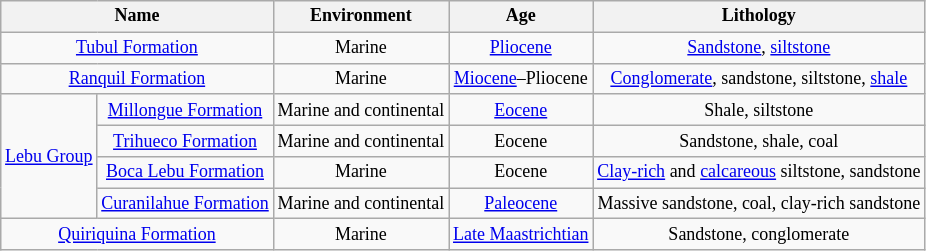<table class="wikitable" style="text-align:center;font-size: 9pt">
<tr>
<th colspan="2">Name</th>
<th>Environment</th>
<th>Age</th>
<th>Lithology</th>
</tr>
<tr>
<td colspan="2"><a href='#'>Tubul Formation</a></td>
<td>Marine</td>
<td><a href='#'>Pliocene</a></td>
<td><a href='#'>Sandstone</a>, <a href='#'>siltstone</a></td>
</tr>
<tr>
<td colspan="2"><a href='#'>Ranquil Formation</a></td>
<td>Marine</td>
<td><a href='#'>Miocene</a>–Pliocene</td>
<td><a href='#'>Conglomerate</a>, sandstone, siltstone, <a href='#'>shale</a></td>
</tr>
<tr>
<td rowspan="4"><a href='#'>Lebu Group</a></td>
<td><a href='#'>Millongue Formation</a></td>
<td>Marine and continental</td>
<td><a href='#'>Eocene</a></td>
<td>Shale, siltstone</td>
</tr>
<tr>
<td><a href='#'>Trihueco Formation</a></td>
<td>Marine and continental</td>
<td>Eocene</td>
<td>Sandstone, shale, coal</td>
</tr>
<tr>
<td><a href='#'>Boca Lebu Formation</a></td>
<td>Marine</td>
<td>Eocene</td>
<td><a href='#'>Clay-rich</a> and <a href='#'>calcareous</a> siltstone, sandstone</td>
</tr>
<tr>
<td><a href='#'>Curanilahue Formation</a></td>
<td>Marine and continental</td>
<td><a href='#'>Paleocene</a></td>
<td>Massive sandstone, coal, clay-rich sandstone</td>
</tr>
<tr>
<td colspan="2"><a href='#'>Quiriquina Formation</a></td>
<td>Marine</td>
<td><a href='#'>Late Maastrichtian</a></td>
<td>Sandstone, conglomerate</td>
</tr>
</table>
